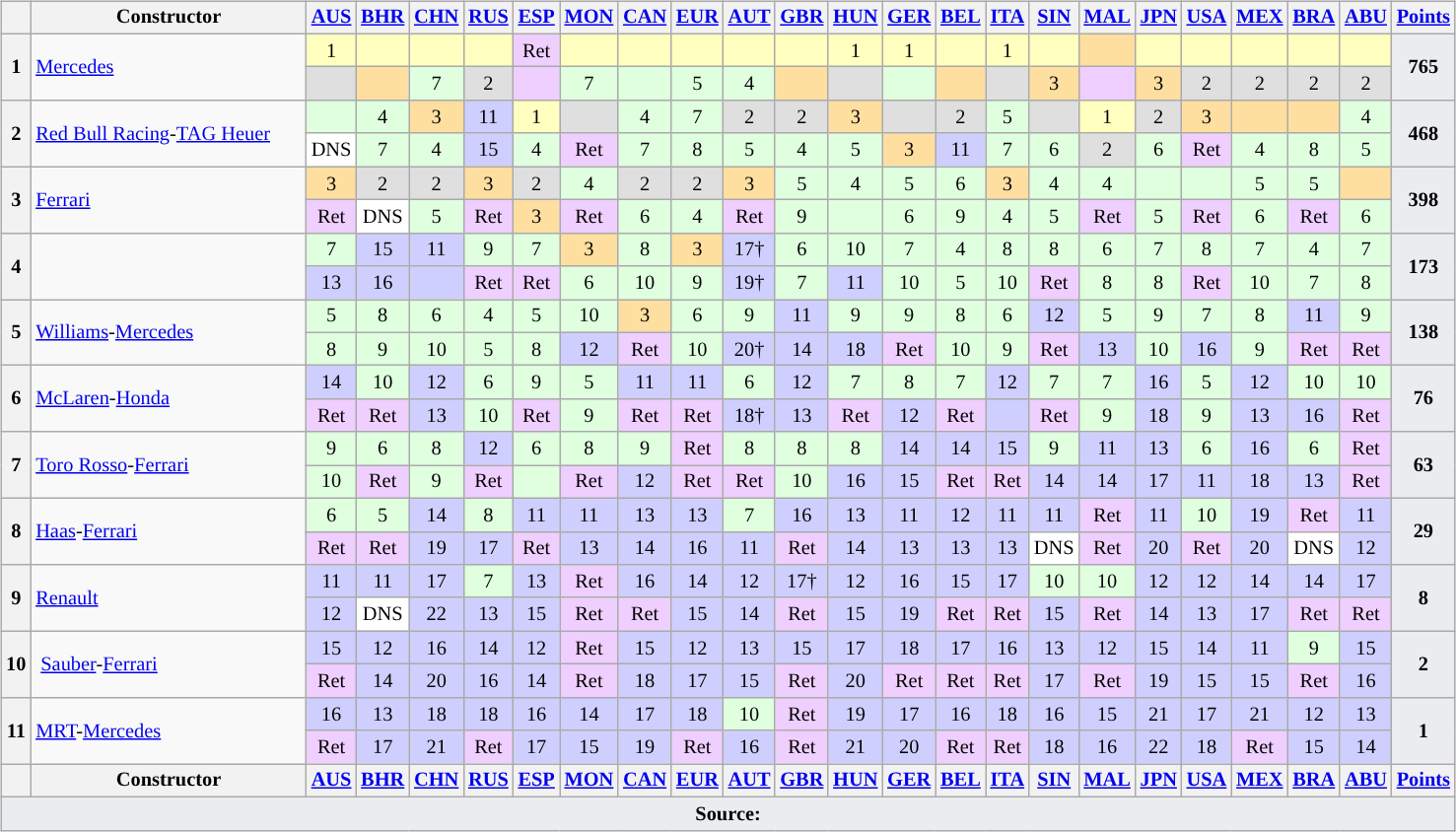<table>
<tr>
<td style="vertical-align:top; text-align:center"><br><table class="wikitable" style="font-size: 85%;">
<tr style="vertical-align:middle">
<th style="vertical-align:middle"></th>
<th style="vertical-align:middle">Constructor</th>
<th style="vertical-align:top"><a href='#'>AUS</a><br></th>
<th style="vertical-align:top"><a href='#'>BHR</a><br></th>
<th style="vertical-align:top"><a href='#'>CHN</a><br></th>
<th style="vertical-align:top"><a href='#'>RUS</a><br></th>
<th style="vertical-align:top"><a href='#'>ESP</a><br></th>
<th style="vertical-align:top"><a href='#'>MON</a><br></th>
<th style="vertical-align:top"><a href='#'>CAN</a><br></th>
<th style="vertical-align:top"><a href='#'>EUR</a><br></th>
<th style="vertical-align:top"><a href='#'>AUT</a><br></th>
<th style="vertical-align:top"><a href='#'>GBR</a><br></th>
<th style="vertical-align:top"><a href='#'>HUN</a><br></th>
<th style="vertical-align:top"><a href='#'>GER</a><br></th>
<th style="vertical-align:top"><a href='#'>BEL</a><br></th>
<th style="vertical-align:top"><a href='#'>ITA</a><br></th>
<th style="vertical-align:top"><a href='#'>SIN</a><br></th>
<th style="vertical-align:top"><a href='#'>MAL</a><br></th>
<th style="vertical-align:top"><a href='#'>JPN</a><br></th>
<th style="vertical-align:top"><a href='#'>USA</a><br></th>
<th style="vertical-align:top"><a href='#'>MEX</a><br></th>
<th style="vertical-align:top"><a href='#'>BRA</a><br></th>
<th style="vertical-align:top"><a href='#'>ABU</a><br></th>
<th style="vertical-align:middle"><a href='#'>Points</a></th>
</tr>
<tr>
<th rowspan=2>1</th>
<td rowspan=2 style="text-align:left;"> <a href='#'>Mercedes</a></td>
<td style="background-color:#FFFFBF">1</td>
<td style="background-color:#FFFFBF"></td>
<td style="background-color:#FFFFBF"></td>
<td style="background-color:#FFFFBF"></td>
<td style="background-color:#EFCFFF">Ret</td>
<td style="background-color:#FFFFBF"></td>
<td style="background-color:#FFFFBF"></td>
<td style="background-color:#FFFFBF"></td>
<td style="background-color:#FFFFBF"></td>
<td style="background-color:#FFFFBF"></td>
<td style="background-color:#FFFFBF">1</td>
<td style="background-color:#FFFFBF">1</td>
<td style="background-color:#FFFFBF"></td>
<td style="background-color:#FFFFBF">1</td>
<td style="background-color:#FFFFBF"></td>
<td style="background-color:#FFDF9F"></td>
<td style="background-color:#FFFFBF"></td>
<td style="background-color:#FFFFBF"></td>
<td style="background-color:#FFFFBF"></td>
<td style="background-color:#FFFFBF"></td>
<td style="background-color:#FFFFBF"></td>
<td rowspan=2 style="background-color:#EAECF0;text-align:center"><strong>765</strong></td>
</tr>
<tr>
<td style="background-color:#DFDFDF"></td>
<td style="background-color:#FFDF9F"></td>
<td style="background-color:#DFFFDF">7</td>
<td style="background-color:#DFDFDF">2</td>
<td style="background-color:#EFCFFF"></td>
<td style="background-color:#DFFFDF">7</td>
<td style="background-color:#DFFFDF"></td>
<td style="background-color:#DFFFDF">5</td>
<td style="background-color:#DFFFDF">4</td>
<td style="background-color:#FFDF9F"></td>
<td style="background-color:#DFDFDF"></td>
<td style="background-color:#DFFFDF"></td>
<td style="background-color:#FFDF9F"></td>
<td style="background-color:#DFDFDF"></td>
<td style="background-color:#FFDF9F">3</td>
<td style="background-color:#EFCFFF"></td>
<td style="background-color:#FFDF9F">3</td>
<td style="background-color:#DFDFDF">2</td>
<td style="background-color:#DFDFDF">2</td>
<td style="background-color:#DFDFDF">2</td>
<td style="background-color:#DFDFDF">2</td>
</tr>
<tr>
<th rowspan=2>2</th>
<td rowspan=2 style="text-align:left;padding-right:24px" nowrap> <a href='#'>Red Bull Racing</a>-<a href='#'>TAG Heuer</a></td>
<td style="background-color:#DFFFDF"></td>
<td style="background-color:#DFFFDF">4</td>
<td style="background-color:#FFDF9F">3</td>
<td style="background-color:#CFCFFF">11</td>
<td style="background-color:#FFFFBF">1</td>
<td style="background-color:#DFDFDF"></td>
<td style="background-color:#DFFFDF">4</td>
<td style="background-color:#DFFFDF">7</td>
<td style="background-color:#DFDFDF">2</td>
<td style="background-color:#DFDFDF">2</td>
<td style="background-color:#FFDF9F">3</td>
<td style="background-color:#DFDFDF"></td>
<td style="background-color:#DFDFDF">2</td>
<td style="background-color:#DFFFDF">5</td>
<td style="background-color:#DFDFDF"></td>
<td style="background-color:#FFFFBF">1</td>
<td style="background-color:#DFDFDF">2</td>
<td style="background-color:#FFDF9F">3</td>
<td style="background-color:#FFDF9F"></td>
<td style="background-color:#FFDF9F"></td>
<td style="background-color:#DFFFDF">4</td>
<td rowspan=2 style="background-color:#EAECF0;text-align:center"><strong>468</strong></td>
</tr>
<tr>
<td style="background-color:#FFFFFF">DNS</td>
<td style="background-color:#DFFFDF">7</td>
<td style="background-color:#DFFFDF">4</td>
<td style="background-color:#CFCFFF">15</td>
<td style="background-color:#DFFFDF">4</td>
<td style="background-color:#EFCFFF">Ret</td>
<td style="background-color:#DFFFDF">7</td>
<td style="background-color:#DFFFDF">8</td>
<td style="background-color:#DFFFDF">5</td>
<td style="background-color:#DFFFDF">4</td>
<td style="background-color:#DFFFDF">5</td>
<td style="background-color:#FFDF9F">3</td>
<td style="background-color:#CFCFFF">11</td>
<td style="background-color:#DFFFDF">7</td>
<td style="background-color:#DFFFDF">6</td>
<td style="background-color:#DFDFDF">2</td>
<td style="background-color:#DFFFDF">6</td>
<td style="background-color:#EFCFFF">Ret</td>
<td style="background-color:#DFFFDF">4</td>
<td style="background-color:#DFFFDF">8</td>
<td style="background-color:#DFFFDF">5</td>
</tr>
<tr>
<th rowspan=2>3</th>
<td rowspan=2 style="text-align:left"> <a href='#'>Ferrari</a></td>
<td style="background-color:#FFDF9F">3</td>
<td style="background-color:#DFDFDF">2</td>
<td style="background-color:#DFDFDF">2</td>
<td style="background-color:#FFDF9F">3</td>
<td style="background-color:#DFDFDF">2</td>
<td style="background-color:#DFFFDF">4</td>
<td style="background-color:#DFDFDF">2</td>
<td style="background-color:#DFDFDF">2</td>
<td style="background-color:#FFDF9F">3</td>
<td style="background-color:#DFFFDF">5</td>
<td style="background-color:#DFFFDF">4</td>
<td style="background-color:#DFFFDF">5</td>
<td style="background-color:#DFFFDF">6</td>
<td style="background-color:#FFDF9F">3</td>
<td style="background-color:#DFFFDF">4</td>
<td style="background-color:#DFFFDF">4</td>
<td style="background-color:#DFFFDF"></td>
<td style="background-color:#DFFFDF"></td>
<td style="background-color:#DFFFDF">5</td>
<td style="background-color:#DFFFDF">5</td>
<td style="background-color:#FFDF9F"></td>
<td rowspan=2 style="background-color:#EAECF0;text-align:center"><strong>398</strong></td>
</tr>
<tr>
<td style="background-color:#EFCFFF">Ret</td>
<td style="background-color:#FFFFFF">DNS</td>
<td style="background-color:#DFFFDF">5</td>
<td style="background-color:#EFCFFF">Ret</td>
<td style="background-color:#FFDF9F">3</td>
<td style="background-color:#EFCFFF">Ret</td>
<td style="background-color:#DFFFDF">6</td>
<td style="background-color:#DFFFDF">4</td>
<td style="background-color:#EFCFFF">Ret</td>
<td style="background-color:#DFFFDF">9</td>
<td style="background-color:#DFFFDF"></td>
<td style="background-color:#DFFFDF">6</td>
<td style="background-color:#DFFFDF">9</td>
<td style="background-color:#DFFFDF">4</td>
<td style="background-color:#DFFFDF">5</td>
<td style="background-color:#EFCFFF">Ret</td>
<td style="background-color:#DFFFDF">5</td>
<td style="background-color:#EFCFFF">Ret</td>
<td style="background-color:#DFFFDF">6</td>
<td style="background-color:#EFCFFF">Ret</td>
<td style="background-color:#DFFFDF">6</td>
</tr>
<tr>
<th rowspan=2>4</th>
<td rowspan=2 style="text-align:left;padding-right:24px"></td>
<td style="background-color:#DFFFDF">7</td>
<td style="background-color:#CFCFFF">15</td>
<td style="background-color:#CFCFFF">11</td>
<td style="background-color:#DFFFDF">9</td>
<td style="background-color:#DFFFDF">7</td>
<td style="background-color:#FFDF9F">3</td>
<td style="background-color:#DFFFDF">8</td>
<td style="background-color:#FFDF9F">3</td>
<td style="background-color:#CFCFFF">17†</td>
<td style="background-color:#DFFFDF">6</td>
<td style="background-color:#DFFFDF">10</td>
<td style="background-color:#DFFFDF">7</td>
<td style="background-color:#DFFFDF">4</td>
<td style="background-color:#DFFFDF">8</td>
<td style="background-color:#DFFFDF">8</td>
<td style="background-color:#DFFFDF">6</td>
<td style="background-color:#DFFFDF">7</td>
<td style="background-color:#DFFFDF">8</td>
<td style="background-color:#DFFFDF">7</td>
<td style="background-color:#DFFFDF">4</td>
<td style="background-color:#DFFFDF">7</td>
<td rowspan=2 style="background-color:#EAECF0;text-align:center"><strong>173</strong></td>
</tr>
<tr>
<td style="background-color:#CFCFFF">13</td>
<td style="background-color:#CFCFFF">16</td>
<td style="background-color:#CFCFFF"></td>
<td style="background-color:#EFCFFF">Ret</td>
<td style="background-color:#EFCFFF">Ret</td>
<td style="background-color:#DFFFDF">6</td>
<td style="background-color:#DFFFDF">10</td>
<td style="background-color:#DFFFDF">9</td>
<td style="background-color:#CFCFFF">19†</td>
<td style="background-color:#DFFFDF">7</td>
<td style="background-color:#CFCFFF">11</td>
<td style="background-color:#DFFFDF">10</td>
<td style="background-color:#DFFFDF">5</td>
<td style="background-color:#DFFFDF">10</td>
<td style="background-color:#EFCFFF">Ret</td>
<td style="background-color:#DFFFDF">8</td>
<td style="background-color:#DFFFDF">8</td>
<td style="background-color:#EFCFFF">Ret</td>
<td style="background-color:#DFFFDF">10</td>
<td style="background-color:#DFFFDF">7</td>
<td style="background-color:#DFFFDF">8</td>
</tr>
<tr>
<th rowspan=2>5</th>
<td rowspan=2 style="text-align:left;"> <a href='#'>Williams</a>-<a href='#'>Mercedes</a></td>
<td style="background-color:#DFFFDF">5</td>
<td style="background-color:#DFFFDF">8</td>
<td style="background-color:#DFFFDF">6</td>
<td style="background-color:#DFFFDF">4</td>
<td style="background-color:#DFFFDF">5</td>
<td style="background-color:#DFFFDF">10</td>
<td style="background-color:#FFDF9F">3</td>
<td style="background-color:#DFFFDF">6</td>
<td style="background-color:#DFFFDF">9</td>
<td style="background-color:#CFCFFF">11</td>
<td style="background-color:#DFFFDF">9</td>
<td style="background-color:#DFFFDF">9</td>
<td style="background-color:#DFFFDF">8</td>
<td style="background-color:#DFFFDF">6</td>
<td style="background-color:#CFCFFF">12</td>
<td style="background-color:#DFFFDF">5</td>
<td style="background-color:#DFFFDF">9</td>
<td style="background-color:#DFFFDF">7</td>
<td style="background-color:#DFFFDF">8</td>
<td style="background-color:#CFCFFF">11</td>
<td style="background-color:#DFFFDF">9</td>
<td rowspan=2 style="text-align:center;background-color:#EAECF0"><strong>138</strong></td>
</tr>
<tr>
<td style="background-color:#DFFFDF">8</td>
<td style="background-color:#DFFFDF">9</td>
<td style="background-color:#DFFFDF">10</td>
<td style="background-color:#DFFFDF">5</td>
<td style="background-color:#DFFFDF">8</td>
<td style="background-color:#CFCFFF">12</td>
<td style="background-color:#EFCFFF">Ret</td>
<td style="background-color:#DFFFDF">10</td>
<td style="background-color:#CFCFFF">20†</td>
<td style="background-color:#CFCFFF">14</td>
<td style="background-color:#CFCFFF">18</td>
<td style="background-color:#EFCFFF">Ret</td>
<td style="background-color:#DFFFDF">10</td>
<td style="background-color:#DFFFDF">9</td>
<td style="background-color:#EFCFFF">Ret</td>
<td style="background-color:#CFCFFF">13</td>
<td style="background-color:#DFFFDF">10</td>
<td style="background-color:#CFCFFF">16</td>
<td style="background-color:#DFFFDF">9</td>
<td style="background-color:#EFCFFF">Ret</td>
<td style="background-color:#EFCFFF">Ret</td>
</tr>
<tr>
<th rowspan=2>6</th>
<td rowspan=2 style="text-align:left"> <a href='#'>McLaren</a>-<a href='#'>Honda</a></td>
<td style="background-color:#CFCFFF">14</td>
<td style="background-color:#DFFFDF">10</td>
<td style="background-color:#CFCFFF">12</td>
<td style="background-color:#DFFFDF">6</td>
<td style="background-color:#DFFFDF">9</td>
<td style="background-color:#DFFFDF">5</td>
<td style="background-color:#CFCFFF">11</td>
<td style="background-color:#CFCFFF">11</td>
<td style="background-color:#DFFFDF">6</td>
<td style="background-color:#CFCFFF">12</td>
<td style="background-color:#DFFFDF">7</td>
<td style="background-color:#DFFFDF">8</td>
<td style="background-color:#DFFFDF">7</td>
<td style="background-color:#CFCFFF">12</td>
<td style="background-color:#DFFFDF">7</td>
<td style="background-color:#DFFFDF">7</td>
<td style="background-color:#CFCFFF">16</td>
<td style="background-color:#DFFFDF">5</td>
<td style="background-color:#CFCFFF">12</td>
<td style="background-color:#DFFFDF">10</td>
<td style="background-color:#DFFFDF">10</td>
<td rowspan=2 style="background-color:#EAECF0;text-align:center"><strong>76</strong></td>
</tr>
<tr>
<td style="background-color:#EFCFFF">Ret</td>
<td style="background-color:#EFCFFF">Ret</td>
<td style="background-color:#CFCFFF">13</td>
<td style="background-color:#DFFFDF">10</td>
<td style="background-color:#EFCFFF">Ret</td>
<td style="background-color:#DFFFDF">9</td>
<td style="background-color:#EFCFFF">Ret</td>
<td style="background-color:#EFCFFF">Ret</td>
<td style="background-color:#CFCFFF">18†</td>
<td style="background-color:#CFCFFF">13</td>
<td style="background-color:#EFCFFF">Ret</td>
<td style="background-color:#CFCFFF">12</td>
<td style="background-color:#EFCFFF">Ret</td>
<td style="background-color:#CFCFFF"></td>
<td style="background-color:#EFCFFF">Ret</td>
<td style="background-color:#DFFFDF">9</td>
<td style="background-color:#CFCFFF">18</td>
<td style="background-color:#DFFFDF">9</td>
<td style="background-color:#CFCFFF">13</td>
<td style="background-color:#CFCFFF">16</td>
<td style="background-color:#EFCFFF">Ret</td>
</tr>
<tr>
<th rowspan=2>7</th>
<td rowspan=2 style="text-align:left;"> <a href='#'>Toro Rosso</a>-<a href='#'>Ferrari</a></td>
<td style="background-color:#DFFFDF">9</td>
<td style="background-color:#DFFFDF">6</td>
<td style="background-color:#DFFFDF">8</td>
<td style="background-color:#CFCFFF">12</td>
<td style="background-color:#DFFFDF">6</td>
<td style="background-color:#DFFFDF">8</td>
<td style="background-color:#DFFFDF">9</td>
<td style="background-color:#EFCFFF">Ret</td>
<td style="background-color:#DFFFDF">8</td>
<td style="background-color:#DFFFDF">8</td>
<td style="background-color:#DFFFDF">8</td>
<td style="background-color:#CFCFFF">14</td>
<td style="background-color:#CFCFFF">14</td>
<td style="background-color:#CFCFFF">15</td>
<td style="background-color:#DFFFDF">9</td>
<td style="background-color:#CFCFFF">11</td>
<td style="background-color:#CFCFFF">13</td>
<td style="background-color:#DFFFDF">6</td>
<td style="background-color:#CFCFFF">16</td>
<td style="background-color:#DFFFDF">6</td>
<td style="background-color:#EFCFFF">Ret</td>
<td rowspan=2 style="background-color:#EAECF0;text-align:center"><strong>63</strong></td>
</tr>
<tr>
<td style="background-color:#DFFFDF">10</td>
<td style="background-color:#EFCFFF">Ret</td>
<td style="background-color:#DFFFDF">9</td>
<td style="background-color:#EFCFFF">Ret</td>
<td style="background-color:#DFFFDF"></td>
<td style="background-color:#EFCFFF">Ret</td>
<td style="background-color:#CFCFFF">12</td>
<td style="background-color:#EFCFFF">Ret</td>
<td style="background-color:#EFCFFF">Ret</td>
<td style="background-color:#DFFFDF">10</td>
<td style="background-color:#CFCFFF">16</td>
<td style="background-color:#CFCFFF">15</td>
<td style="background-color:#EFCFFF">Ret</td>
<td style="background-color:#EFCFFF">Ret</td>
<td style="background-color:#CFCFFF">14</td>
<td style="background-color:#CFCFFF">14</td>
<td style="background-color:#CFCFFF">17</td>
<td style="background-color:#CFCFFF">11</td>
<td style="background-color:#CFCFFF">18</td>
<td style="background-color:#CFCFFF">13</td>
<td style="background-color:#EFCFFF">Ret</td>
</tr>
<tr>
<th rowspan=2>8</th>
<td rowspan=2 style="text-align:left"> <a href='#'>Haas</a>-<a href='#'>Ferrari</a></td>
<td style="background-color:#DFFFDF">6</td>
<td style="background-color:#DFFFDF">5</td>
<td style="background-color:#CFCFFF">14</td>
<td style="background-color:#DFFFDF">8</td>
<td style="background-color:#CFCFFF">11</td>
<td style="background-color:#CFCFFF">11</td>
<td style="background-color:#CFCFFF">13</td>
<td style="background-color:#CFCFFF">13</td>
<td style="background-color:#DFFFDF">7</td>
<td style="background-color:#CFCFFF">16</td>
<td style="background-color:#CFCFFF">13</td>
<td style="background-color:#CFCFFF">11</td>
<td style="background-color:#CFCFFF">12</td>
<td style="background-color:#CFCFFF">11</td>
<td style="background-color:#CFCFFF">11</td>
<td style="background-color:#EFCFFF">Ret</td>
<td style="background-color:#CFCFFF">11</td>
<td style="background-color:#DFFFDF">10</td>
<td style="background-color:#CFCFFF">19</td>
<td style="background-color:#EFCFFF">Ret</td>
<td style="background-color:#CFCFFF">11</td>
<td rowspan=2 style="background-color:#EAECF0;text-align:center"><strong>29</strong></td>
</tr>
<tr>
<td style="background-color:#EFCFFF">Ret</td>
<td style="background-color:#EFCFFF">Ret</td>
<td style="background-color:#CFCFFF">19</td>
<td style="background-color:#CFCFFF">17</td>
<td style="background-color:#EFCFFF">Ret</td>
<td style="background-color:#CFCFFF">13</td>
<td style="background-color:#CFCFFF">14</td>
<td style="background-color:#CFCFFF">16</td>
<td style="background-color:#CFCFFF">11</td>
<td style="background-color:#EFCFFF">Ret</td>
<td style="background-color:#CFCFFF">14</td>
<td style="background-color:#CFCFFF">13</td>
<td style="background-color:#CFCFFF">13</td>
<td style="background-color:#CFCFFF">13</td>
<td style="background-color:#FFFFFF">DNS</td>
<td style="background-color:#EFCFFF">Ret</td>
<td style="background-color:#CFCFFF">20</td>
<td style="background-color:#EFCFFF">Ret</td>
<td style="background-color:#CFCFFF">20</td>
<td style="background-color:#FFFFFF">DNS</td>
<td style="background-color:#CFCFFF">12</td>
</tr>
<tr>
<th rowspan=2>9</th>
<td rowspan=2 style="text-align:left;"> <a href='#'>Renault</a></td>
<td style="background-color:#CFCFFF">11</td>
<td style="background-color:#CFCFFF">11</td>
<td style="background-color:#CFCFFF">17</td>
<td style="background-color:#DFFFDF">7</td>
<td style="background-color:#CFCFFF">13</td>
<td style="background-color:#EFCFFF">Ret</td>
<td style="background-color:#CFCFFF">16</td>
<td style="background-color:#CFCFFF">14</td>
<td style="background-color:#CFCFFF">12</td>
<td style="background-color:#CFCFFF">17†</td>
<td style="background-color:#CFCFFF">12</td>
<td style="background-color:#CFCFFF">16</td>
<td style="background-color:#CFCFFF">15</td>
<td style="background-color:#CFCFFF">17</td>
<td style="background-color:#DFFFDF">10</td>
<td style="background-color:#DFFFDF">10</td>
<td style="background-color:#CFCFFF">12</td>
<td style="background-color:#CFCFFF">12</td>
<td style="background-color:#CFCFFF">14</td>
<td style="background-color:#CFCFFF">14</td>
<td style="background-color:#CFCFFF">17</td>
<td rowspan=2 style="background-color:#EAECF0;text-align:center"><strong>8</strong></td>
</tr>
<tr>
<td style="background-color:#CFCFFF">12</td>
<td style="background-color:#FFFFFF">DNS</td>
<td style="background-color:#CFCFFF">22</td>
<td style="background-color:#CFCFFF">13</td>
<td style="background-color:#CFCFFF">15</td>
<td style="background-color:#EFCFFF">Ret</td>
<td style="background-color:#EFCFFF">Ret</td>
<td style="background-color:#CFCFFF">15</td>
<td style="background-color:#CFCFFF">14</td>
<td style="background-color:#EFCFFF">Ret</td>
<td style="background-color:#CFCFFF">15</td>
<td style="background-color:#CFCFFF">19</td>
<td style="background-color:#EFCFFF">Ret</td>
<td style="background-color:#EFCFFF">Ret</td>
<td style="background-color:#CFCFFF">15</td>
<td style="background-color:#EFCFFF">Ret</td>
<td style="background-color:#CFCFFF">14</td>
<td style="background-color:#CFCFFF">13</td>
<td style="background-color:#CFCFFF">17</td>
<td style="background-color:#EFCFFF">Ret</td>
<td style="background-color:#EFCFFF">Ret</td>
</tr>
<tr>
<th rowspan=2>10</th>
<td rowspan=2 style="text-align:left;"> <a href='#'>Sauber</a>-<a href='#'>Ferrari</a></td>
<td style="background-color:#CFCFFF">15</td>
<td style="background-color:#CFCFFF">12</td>
<td style="background-color:#CFCFFF">16</td>
<td style="background-color:#CFCFFF">14</td>
<td style="background-color:#CFCFFF">12</td>
<td style="background-color:#EFCFFF">Ret</td>
<td style="background-color:#CFCFFF">15</td>
<td style="background-color:#CFCFFF">12</td>
<td style="background-color:#CFCFFF">13</td>
<td style="background-color:#CFCFFF">15</td>
<td style="background-color:#CFCFFF">17</td>
<td style="background-color:#CFCFFF">18</td>
<td style="background-color:#CFCFFF">17</td>
<td style="background-color:#CFCFFF">16</td>
<td style="background-color:#CFCFFF">13</td>
<td style="background-color:#CFCFFF">12</td>
<td style="background-color:#CFCFFF">15</td>
<td style="background-color:#CFCFFF">14</td>
<td style="background-color:#CFCFFF">11</td>
<td style="background-color:#DFFFDF">9</td>
<td style="background-color:#CFCFFF">15</td>
<td rowspan=2 style="background-color:#EAECF0;text-align:center"><strong>2</strong></td>
</tr>
<tr>
<td style="background-color:#EFCFFF">Ret</td>
<td style="background-color:#CFCFFF">14</td>
<td style="background-color:#CFCFFF">20</td>
<td style="background-color:#CFCFFF">16</td>
<td style="background-color:#CFCFFF">14</td>
<td style="background-color:#EFCFFF">Ret</td>
<td style="background-color:#CFCFFF">18</td>
<td style="background-color:#CFCFFF">17</td>
<td style="background-color:#CFCFFF">15</td>
<td style="background-color:#EFCFFF">Ret</td>
<td style="background-color:#CFCFFF">20</td>
<td style="background-color:#EFCFFF">Ret</td>
<td style="background-color:#EFCFFF">Ret</td>
<td style="background-color:#EFCFFF">Ret</td>
<td style="background-color:#CFCFFF">17</td>
<td style="background-color:#EFCFFF">Ret</td>
<td style="background-color:#CFCFFF">19</td>
<td style="background-color:#CFCFFF">15</td>
<td style="background-color:#CFCFFF">15</td>
<td style="background-color:#EFCFFF">Ret</td>
<td style="background-color:#CFCFFF">16</td>
</tr>
<tr>
<th rowspan=2>11</th>
<td rowspan=2 style="text-align:left"> <a href='#'>MRT</a>-<a href='#'>Mercedes</a></td>
<td style="background-color:#CFCFFF">16</td>
<td style="background-color:#CFCFFF">13</td>
<td style="background-color:#CFCFFF">18</td>
<td style="background-color:#CFCFFF">18</td>
<td style="background-color:#CFCFFF">16</td>
<td style="background-color:#CFCFFF">14</td>
<td style="background-color:#CFCFFF">17</td>
<td style="background-color:#CFCFFF">18</td>
<td style="background-color:#DFFFDF">10</td>
<td style="background-color:#EFCFFF">Ret</td>
<td style="background-color:#CFCFFF">19</td>
<td style="background-color:#CFCFFF">17</td>
<td style="background-color:#CFCFFF">16</td>
<td style="background-color:#CFCFFF">18</td>
<td style="background-color:#CFCFFF">16</td>
<td style="background-color:#CFCFFF">15</td>
<td style="background-color:#CFCFFF">21</td>
<td style="background-color:#CFCFFF">17</td>
<td style="background-color:#CFCFFF">21</td>
<td style="background-color:#CFCFFF">12</td>
<td style="background-color:#CFCFFF">13</td>
<td rowspan=2 style="background-color:#EAECF0;text-align:center"><strong>1</strong></td>
</tr>
<tr>
<td style="background-color:#EFCFFF">Ret</td>
<td style="background-color:#CFCFFF">17</td>
<td style="background-color:#CFCFFF">21</td>
<td style="background-color:#EFCFFF">Ret</td>
<td style="background-color:#CFCFFF">17</td>
<td style="background-color:#CFCFFF">15</td>
<td style="background-color:#CFCFFF">19</td>
<td style="background-color:#EFCFFF">Ret</td>
<td style="background-color:#CFCFFF">16</td>
<td style="background-color:#EFCFFF">Ret</td>
<td style="background-color:#CFCFFF">21</td>
<td style="background-color:#CFCFFF">20</td>
<td style="background-color:#EFCFFF">Ret</td>
<td style="background-color:#EFCFFF">Ret</td>
<td style="background-color:#CFCFFF">18</td>
<td style="background-color:#CFCFFF">16</td>
<td style="background-color:#CFCFFF">22</td>
<td style="background-color:#CFCFFF">18</td>
<td style="background-color:#EFCFFF">Ret</td>
<td style="background-color:#CFCFFF">15</td>
<td style="background-color:#CFCFFF">14</td>
</tr>
<tr>
<th style="vertical-align:middle"></th>
<th style="vertical-align:middle">Constructor</th>
<th style="vertical-align:top"><a href='#'>AUS</a><br></th>
<th style="vertical-align:top"><a href='#'>BHR</a><br></th>
<th style="vertical-align:top"><a href='#'>CHN</a><br></th>
<th style="vertical-align:top"><a href='#'>RUS</a><br></th>
<th style="vertical-align:top"><a href='#'>ESP</a><br></th>
<th style="vertical-align:top"><a href='#'>MON</a><br></th>
<th style="vertical-align:top"><a href='#'>CAN</a><br></th>
<th style="vertical-align:top"><a href='#'>EUR</a><br></th>
<th style="vertical-align:top"><a href='#'>AUT</a><br></th>
<th style="vertical-align:top"><a href='#'>GBR</a><br></th>
<th style="vertical-align:top"><a href='#'>HUN</a><br></th>
<th style="vertical-align:top"><a href='#'>GER</a><br></th>
<th style="vertical-align:top"><a href='#'>BEL</a><br></th>
<th style="vertical-align:top"><a href='#'>ITA</a><br></th>
<th style="vertical-align:top"><a href='#'>SIN</a><br></th>
<th style="vertical-align:top"><a href='#'>MAL</a><br></th>
<th style="vertical-align:top"><a href='#'>JPN</a><br></th>
<th style="vertical-align:top"><a href='#'>USA</a><br></th>
<th style="vertical-align:top"><a href='#'>MEX</a><br></th>
<th style="vertical-align:top"><a href='#'>BRA</a><br></th>
<th style="vertical-align:top"><a href='#'>ABU</a><br></th>
<th style="vertical-align:middle"><a href='#'>Points</a></th>
</tr>
<tr>
<td colspan="24" style="background-color:#EAECF0;text-align:center"><strong>Source:</strong></td>
</tr>
</table>
</td>
<td style="vertical-align:top;"><br>
<br></td>
</tr>
</table>
